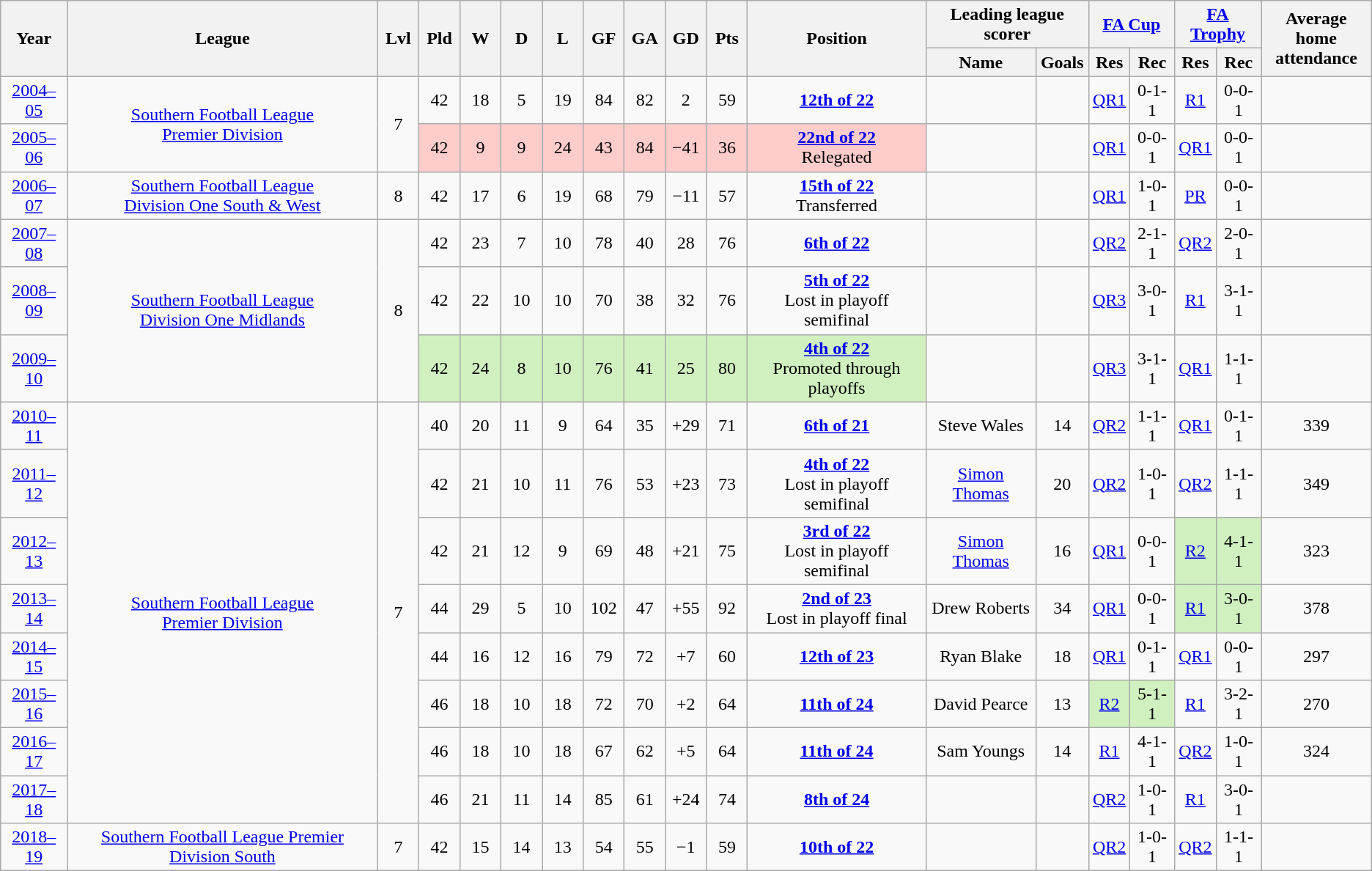<table class="wikitable" style="text-align:center">
<tr>
<th rowspan=2>Year</th>
<th rowspan=2>League</th>
<th rowspan=2 width=30>Lvl</th>
<th rowspan=2 width=30>Pld</th>
<th rowspan=2 width=30>W</th>
<th rowspan=2 width=30>D</th>
<th rowspan=2 width=30>L</th>
<th rowspan=2 width=30>GF</th>
<th rowspan=2 width=30>GA</th>
<th rowspan=2 width=30>GD</th>
<th rowspan=2 width=30>Pts</th>
<th rowspan=2>Position</th>
<th colspan=2>Leading league scorer</th>
<th colspan=2><a href='#'>FA Cup</a></th>
<th colspan=2><a href='#'>FA Trophy</a></th>
<th rowspan=2>Average home<br>attendance</th>
</tr>
<tr>
<th>Name</th>
<th>Goals</th>
<th>Res</th>
<th>Rec</th>
<th>Res</th>
<th>Rec</th>
</tr>
<tr>
<td><a href='#'>2004–05</a></td>
<td rowspan=2><a href='#'>Southern Football League<br>Premier Division</a></td>
<td rowspan=2>7</td>
<td>42</td>
<td>18</td>
<td>5</td>
<td>19</td>
<td>84</td>
<td>82</td>
<td>2</td>
<td>59</td>
<td><strong><a href='#'>12th of 22</a></strong></td>
<td></td>
<td></td>
<td><a href='#'>QR1</a></td>
<td>0-1-1</td>
<td><a href='#'>R1</a></td>
<td>0-0-1</td>
<td></td>
</tr>
<tr>
<td><a href='#'>2005–06</a></td>
<td bgcolor="#FFCCCC">42</td>
<td bgcolor="#FFCCCC">9</td>
<td bgcolor="#FFCCCC">9</td>
<td bgcolor="#FFCCCC">24</td>
<td bgcolor="#FFCCCC">43</td>
<td bgcolor="#FFCCCC">84</td>
<td bgcolor="#FFCCCC">−41</td>
<td bgcolor="#FFCCCC">36</td>
<td bgcolor="#FFCCCC"><strong><a href='#'>22nd of 22</a></strong><br>Relegated</td>
<td></td>
<td></td>
<td><a href='#'>QR1</a></td>
<td>0-0-1</td>
<td><a href='#'>QR1</a></td>
<td>0-0-1</td>
<td></td>
</tr>
<tr>
<td><a href='#'>2006–07</a></td>
<td><a href='#'>Southern Football League<br>Division One South & West</a></td>
<td>8</td>
<td>42</td>
<td>17</td>
<td>6</td>
<td>19</td>
<td>68</td>
<td>79</td>
<td>−11</td>
<td>57</td>
<td><strong><a href='#'>15th of 22</a></strong><br>Transferred</td>
<td></td>
<td></td>
<td><a href='#'>QR1</a></td>
<td>1-0-1</td>
<td><a href='#'>PR</a></td>
<td>0-0-1</td>
<td></td>
</tr>
<tr>
<td><a href='#'>2007–08</a></td>
<td rowspan=3><a href='#'>Southern Football League<br>Division One Midlands</a></td>
<td rowspan=3>8</td>
<td>42</td>
<td>23</td>
<td>7</td>
<td>10</td>
<td>78</td>
<td>40</td>
<td>28</td>
<td>76</td>
<td><strong><a href='#'>6th of 22</a></strong></td>
<td></td>
<td></td>
<td><a href='#'>QR2</a></td>
<td>2-1-1</td>
<td><a href='#'>QR2</a></td>
<td>2-0-1</td>
<td></td>
</tr>
<tr>
<td><a href='#'>2008–09</a></td>
<td>42</td>
<td>22</td>
<td>10</td>
<td>10</td>
<td>70</td>
<td>38</td>
<td>32</td>
<td>76</td>
<td><strong><a href='#'>5th of 22</a></strong><br>Lost in playoff semifinal</td>
<td></td>
<td></td>
<td><a href='#'>QR3</a></td>
<td>3-0-1</td>
<td><a href='#'>R1</a></td>
<td>3-1-1</td>
<td></td>
</tr>
<tr>
<td><a href='#'>2009–10</a></td>
<td bgcolor="#D0F0C0">42</td>
<td bgcolor="#D0F0C0">24</td>
<td bgcolor="#D0F0C0">8</td>
<td bgcolor="#D0F0C0">10</td>
<td bgcolor="#D0F0C0">76</td>
<td bgcolor="#D0F0C0">41</td>
<td bgcolor="#D0F0C0">25</td>
<td bgcolor="#D0F0C0">80</td>
<td bgcolor="#D0F0C0"><strong><a href='#'>4th of 22</a></strong><br>Promoted through playoffs</td>
<td></td>
<td></td>
<td><a href='#'>QR3</a></td>
<td>3-1-1</td>
<td><a href='#'>QR1</a></td>
<td>1-1-1</td>
<td></td>
</tr>
<tr>
<td><a href='#'>2010–11</a></td>
<td rowspan=8><a href='#'>Southern Football League<br>Premier Division</a></td>
<td rowspan=8>7</td>
<td>40</td>
<td>20</td>
<td>11</td>
<td>9</td>
<td>64</td>
<td>35</td>
<td>+29</td>
<td>71</td>
<td><strong><a href='#'>6th of 21</a></strong></td>
<td>Steve Wales</td>
<td>14</td>
<td><a href='#'>QR2</a></td>
<td>1-1-1</td>
<td><a href='#'>QR1</a></td>
<td>0-1-1</td>
<td>339</td>
</tr>
<tr>
<td><a href='#'>2011–12</a></td>
<td>42</td>
<td>21</td>
<td>10</td>
<td>11</td>
<td>76</td>
<td>53</td>
<td>+23</td>
<td>73</td>
<td><strong><a href='#'>4th of 22</a></strong><br>Lost in playoff semifinal</td>
<td><a href='#'>Simon Thomas</a></td>
<td>20</td>
<td><a href='#'>QR2</a></td>
<td>1-0-1</td>
<td><a href='#'>QR2</a></td>
<td>1-1-1</td>
<td>349</td>
</tr>
<tr>
<td><a href='#'>2012–13</a></td>
<td>42</td>
<td>21</td>
<td>12</td>
<td>9</td>
<td>69</td>
<td>48</td>
<td>+21</td>
<td>75</td>
<td><strong><a href='#'>3rd of 22</a></strong><br>Lost in playoff semifinal</td>
<td><a href='#'>Simon Thomas</a></td>
<td>16</td>
<td><a href='#'>QR1</a></td>
<td>0-0-1</td>
<td bgcolor="#D0F0C0"><a href='#'>R2</a></td>
<td bgcolor="#D0F0C0">4-1-1</td>
<td>323</td>
</tr>
<tr>
<td><a href='#'>2013–14</a></td>
<td>44</td>
<td>29</td>
<td>5</td>
<td>10</td>
<td>102</td>
<td>47</td>
<td>+55</td>
<td>92</td>
<td><strong><a href='#'>2nd of 23</a></strong><br>Lost in playoff final</td>
<td>Drew Roberts</td>
<td>34</td>
<td><a href='#'>QR1</a></td>
<td>0-0-1</td>
<td bgcolor="#D0F0C0"><a href='#'>R1</a></td>
<td bgcolor="#D0F0C0">3-0-1</td>
<td>378</td>
</tr>
<tr>
<td><a href='#'>2014–15</a></td>
<td>44</td>
<td>16</td>
<td>12</td>
<td>16</td>
<td>79</td>
<td>72</td>
<td>+7</td>
<td>60</td>
<td><strong><a href='#'>12th of 23</a></strong></td>
<td>Ryan Blake</td>
<td>18</td>
<td><a href='#'>QR1</a></td>
<td>0-1-1</td>
<td><a href='#'>QR1</a></td>
<td>0-0-1</td>
<td>297</td>
</tr>
<tr>
<td><a href='#'>2015–16</a></td>
<td>46</td>
<td>18</td>
<td>10</td>
<td>18</td>
<td>72</td>
<td>70</td>
<td>+2</td>
<td>64</td>
<td><strong><a href='#'>11th of 24</a></strong></td>
<td>David Pearce</td>
<td>13</td>
<td bgcolor="#D0F0C0"><a href='#'>R2</a></td>
<td bgcolor="#D0F0C0">5-1-1</td>
<td><a href='#'>R1</a></td>
<td>3-2-1</td>
<td>270</td>
</tr>
<tr>
<td><a href='#'>2016–17</a></td>
<td>46</td>
<td>18</td>
<td>10</td>
<td>18</td>
<td>67</td>
<td>62</td>
<td>+5</td>
<td>64</td>
<td><strong><a href='#'>11th of 24</a></strong></td>
<td>Sam Youngs</td>
<td>14</td>
<td><a href='#'>R1</a></td>
<td>4-1-1</td>
<td><a href='#'>QR2</a></td>
<td>1-0-1</td>
<td>324</td>
</tr>
<tr>
<td><a href='#'>2017–18</a></td>
<td>46</td>
<td>21</td>
<td>11</td>
<td>14</td>
<td>85</td>
<td>61</td>
<td>+24</td>
<td>74</td>
<td><strong><a href='#'>8th of 24</a></strong></td>
<td></td>
<td></td>
<td><a href='#'>QR2</a></td>
<td>1-0-1</td>
<td><a href='#'>R1</a></td>
<td>3-0-1</td>
<td></td>
</tr>
<tr>
<td><a href='#'>2018–19</a></td>
<td><a href='#'>Southern Football League Premier Division South</a></td>
<td>7</td>
<td>42</td>
<td>15</td>
<td>14</td>
<td>13</td>
<td>54</td>
<td>55</td>
<td>−1</td>
<td>59</td>
<td><strong><a href='#'>10th of 22</a></strong></td>
<td></td>
<td></td>
<td><a href='#'>QR2</a></td>
<td>1-0-1</td>
<td><a href='#'>QR2</a></td>
<td>1-1-1</td>
<td></td>
</tr>
</table>
